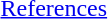<table id="toc" class="toc" summary="Contents">
<tr>
<th></th>
</tr>
<tr>
<td><a href='#'>References</a></div></td>
</tr>
</table>
